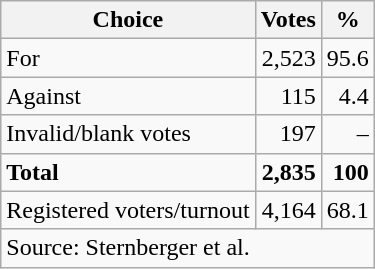<table class=wikitable style=text-align:right>
<tr>
<th>Choice</th>
<th>Votes</th>
<th>%</th>
</tr>
<tr>
<td align=left>For</td>
<td>2,523</td>
<td>95.6</td>
</tr>
<tr>
<td align=left>Against</td>
<td>115</td>
<td>4.4</td>
</tr>
<tr>
<td align=left>Invalid/blank votes</td>
<td>197</td>
<td>–</td>
</tr>
<tr>
<td align=left><strong>Total</strong></td>
<td><strong>2,835</strong></td>
<td><strong>100</strong></td>
</tr>
<tr>
<td align=left>Registered voters/turnout</td>
<td>4,164</td>
<td>68.1</td>
</tr>
<tr>
<td align=left colspan=3>Source: Sternberger et al.</td>
</tr>
</table>
